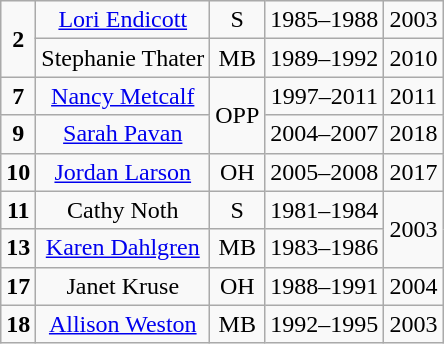<table class=wikitable style="text-align:center">
<tr>
<td rowspan=2><strong>2</strong></td>
<td><a href='#'>Lori Endicott</a></td>
<td>S</td>
<td>1985–1988</td>
<td>2003</td>
</tr>
<tr>
<td>Stephanie Thater</td>
<td>MB</td>
<td>1989–1992</td>
<td>2010</td>
</tr>
<tr>
<td><strong>7</strong></td>
<td><a href='#'>Nancy Metcalf</a></td>
<td rowspan=2>OPP</td>
<td>1997–2011</td>
<td>2011</td>
</tr>
<tr>
<td><strong>9</strong></td>
<td><a href='#'>Sarah Pavan</a></td>
<td>2004–2007</td>
<td>2018</td>
</tr>
<tr>
<td><strong>10</strong></td>
<td><a href='#'>Jordan Larson</a></td>
<td>OH</td>
<td>2005–2008</td>
<td>2017</td>
</tr>
<tr>
<td><strong>11</strong></td>
<td>Cathy Noth</td>
<td>S</td>
<td>1981–1984</td>
<td rowspan=2>2003</td>
</tr>
<tr>
<td><strong>13</strong></td>
<td><a href='#'>Karen Dahlgren</a></td>
<td>MB</td>
<td>1983–1986</td>
</tr>
<tr>
<td><strong>17</strong></td>
<td>Janet Kruse</td>
<td>OH</td>
<td>1988–1991</td>
<td>2004</td>
</tr>
<tr>
<td><strong>18</strong></td>
<td><a href='#'>Allison Weston</a></td>
<td>MB</td>
<td>1992–1995</td>
<td>2003</td>
</tr>
</table>
